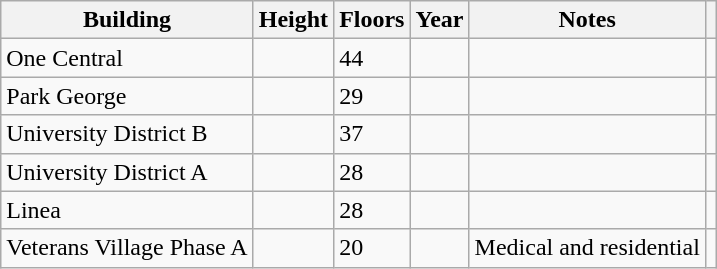<table class="wikitable sortable">
<tr>
<th>Building</th>
<th>Height</th>
<th>Floors</th>
<th>Year</th>
<th>Notes</th>
<th></th>
</tr>
<tr>
<td>One Central</td>
<td></td>
<td>44</td>
<td></td>
<td></td>
<td></td>
</tr>
<tr>
<td>Park George</td>
<td></td>
<td>29</td>
<td></td>
<td></td>
<td></td>
</tr>
<tr>
<td>University District B</td>
<td></td>
<td>37</td>
<td></td>
<td></td>
<td></td>
</tr>
<tr>
<td>University District A</td>
<td></td>
<td>28</td>
<td></td>
<td></td>
<td></td>
</tr>
<tr>
<td>Linea</td>
<td></td>
<td>28</td>
<td></td>
<td></td>
<td></td>
</tr>
<tr>
<td>Veterans Village Phase A</td>
<td></td>
<td>20</td>
<td></td>
<td>Medical and residential</td>
<td></td>
</tr>
</table>
